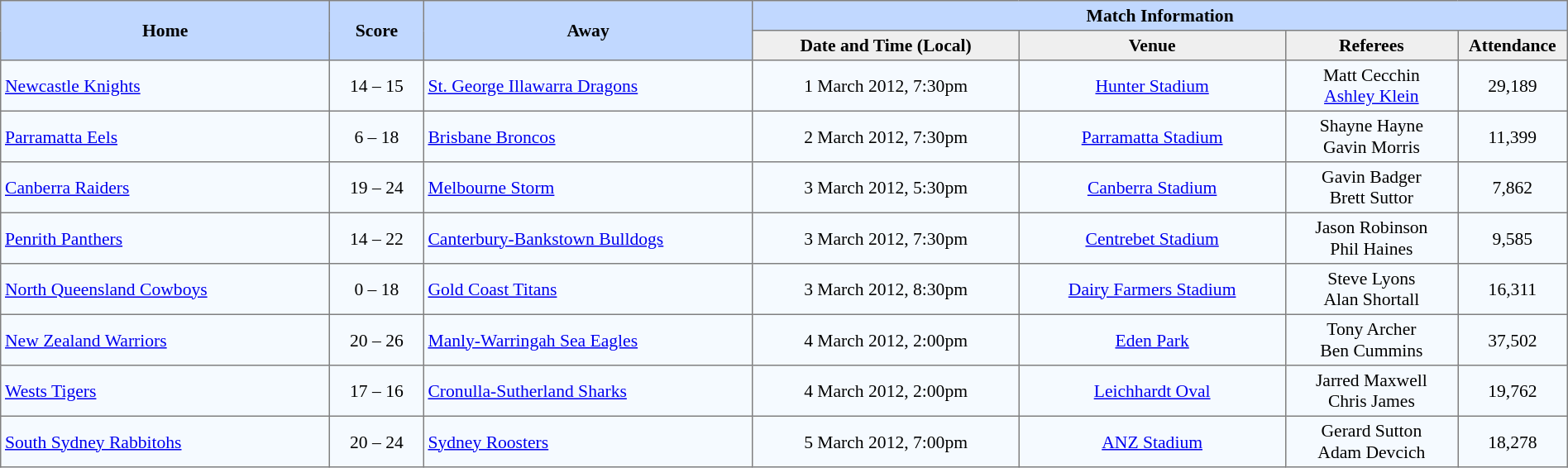<table border="1" cellpadding="3" cellspacing="0" style="border-collapse:collapse; font-size:90%; width:100%;">
<tr style="background:#c1d8ff;">
<th rowspan="2" style="width:21%;">Home</th>
<th rowspan="2" style="width:6%;">Score</th>
<th rowspan="2" style="width:21%;">Away</th>
<th colspan=6>Match Information</th>
</tr>
<tr style="background:#efefef;">
<th width=17%>Date and Time (Local)</th>
<th width=17%>Venue</th>
<th width=11%>Referees</th>
<th width=7%>Attendance</th>
</tr>
<tr style="text-align:center; background:#f5faff;">
<td align=left> <a href='#'>Newcastle Knights</a></td>
<td>14 – 15</td>
<td align=left> <a href='#'>St. George Illawarra Dragons</a></td>
<td>1 March 2012, 7:30pm</td>
<td><a href='#'>Hunter Stadium</a></td>
<td>Matt Cecchin<br><a href='#'>Ashley Klein</a></td>
<td>29,189</td>
</tr>
<tr style="text-align:center; background:#f5faff;">
<td align=left> <a href='#'>Parramatta Eels</a></td>
<td>6 – 18</td>
<td align=left> <a href='#'>Brisbane Broncos</a></td>
<td>2 March 2012, 7:30pm</td>
<td><a href='#'>Parramatta Stadium</a></td>
<td>Shayne Hayne<br>Gavin Morris</td>
<td>11,399</td>
</tr>
<tr style="text-align:center; background:#f5faff;">
<td align=left> <a href='#'>Canberra Raiders</a></td>
<td>19 – 24</td>
<td align=left> <a href='#'>Melbourne Storm</a></td>
<td>3 March 2012, 5:30pm</td>
<td><a href='#'>Canberra Stadium</a></td>
<td>Gavin Badger<br>Brett Suttor</td>
<td>7,862</td>
</tr>
<tr style="text-align:center; background:#f5faff;">
<td align=left> <a href='#'>Penrith Panthers</a></td>
<td>14 – 22</td>
<td align=left> <a href='#'>Canterbury-Bankstown Bulldogs</a></td>
<td>3 March 2012, 7:30pm</td>
<td><a href='#'>Centrebet Stadium</a></td>
<td>Jason Robinson<br>Phil Haines</td>
<td>9,585</td>
</tr>
<tr style="text-align:center; background:#f5faff;">
<td align=left> <a href='#'>North Queensland Cowboys</a></td>
<td>0 – 18</td>
<td align=left> <a href='#'>Gold Coast Titans</a></td>
<td>3 March 2012, 8:30pm</td>
<td><a href='#'>Dairy Farmers Stadium</a></td>
<td>Steve Lyons<br>Alan Shortall</td>
<td>16,311</td>
</tr>
<tr style="text-align:center; background:#f5faff;">
<td align=left> <a href='#'>New Zealand Warriors</a></td>
<td>20 – 26</td>
<td align=left> <a href='#'>Manly-Warringah Sea Eagles</a></td>
<td>4 March 2012, 2:00pm</td>
<td><a href='#'>Eden Park</a></td>
<td>Tony Archer<br>Ben Cummins</td>
<td>37,502</td>
</tr>
<tr style="text-align:center; background:#f5faff;">
<td align=left> <a href='#'>Wests Tigers</a></td>
<td>17 – 16</td>
<td align=left> <a href='#'>Cronulla-Sutherland Sharks</a></td>
<td>4 March 2012, 2:00pm</td>
<td><a href='#'>Leichhardt Oval</a></td>
<td>Jarred Maxwell<br> Chris James</td>
<td>19,762</td>
</tr>
<tr style="text-align:center; background:#f5faff;">
<td align=left> <a href='#'>South Sydney Rabbitohs</a></td>
<td>20 – 24</td>
<td align=left> <a href='#'>Sydney Roosters</a></td>
<td>5 March 2012, 7:00pm</td>
<td><a href='#'>ANZ Stadium</a></td>
<td>Gerard Sutton<br>Adam Devcich</td>
<td>18,278</td>
</tr>
</table>
